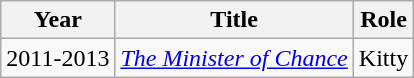<table class="wikitable sortable">
<tr>
<th>Year</th>
<th>Title</th>
<th>Role</th>
</tr>
<tr>
<td>2011-2013</td>
<td><em><a href='#'>The Minister of Chance</a></em></td>
<td>Kitty</td>
</tr>
</table>
